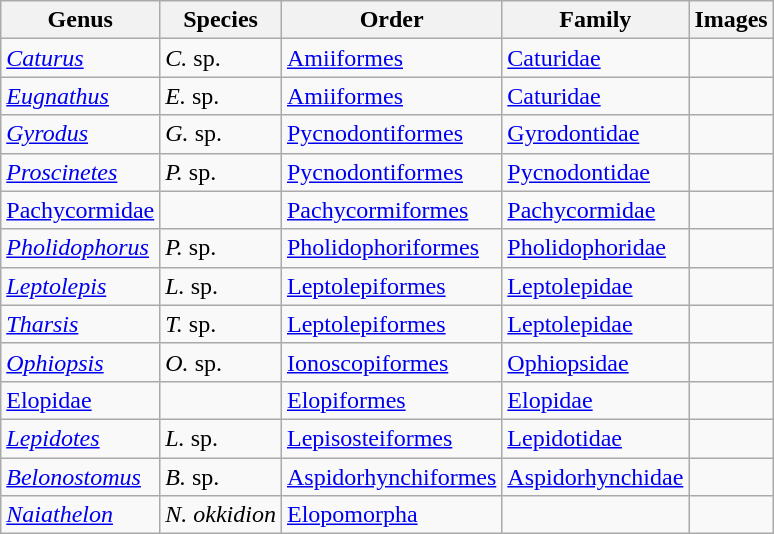<table class="wikitable sortable">
<tr>
<th>Genus</th>
<th>Species</th>
<th>Order</th>
<th>Family</th>
<th>Images</th>
</tr>
<tr>
<td><em><a href='#'>Caturus</a></em></td>
<td><em>C.</em> sp.</td>
<td><a href='#'>Amiiformes</a></td>
<td><a href='#'>Caturidae</a></td>
<td></td>
</tr>
<tr>
<td><em><a href='#'>Eugnathus</a></em></td>
<td><em>E.</em> sp.</td>
<td><a href='#'>Amiiformes</a></td>
<td><a href='#'>Caturidae</a></td>
<td></td>
</tr>
<tr>
<td><em><a href='#'>Gyrodus</a></em></td>
<td><em>G.</em> sp.</td>
<td><a href='#'>Pycnodontiformes</a></td>
<td><a href='#'>Gyrodontidae</a></td>
<td></td>
</tr>
<tr>
<td><em><a href='#'>Proscinetes</a></em></td>
<td><em>P.</em> sp.</td>
<td><a href='#'>Pycnodontiformes</a></td>
<td><a href='#'>Pycnodontidae</a></td>
<td></td>
</tr>
<tr>
<td><a href='#'>Pachycormidae</a></td>
<td></td>
<td><a href='#'>Pachycormiformes</a></td>
<td><a href='#'>Pachycormidae</a></td>
<td></td>
</tr>
<tr>
<td><em><a href='#'>Pholidophorus</a></em></td>
<td><em>P.</em> sp.</td>
<td><a href='#'>Pholidophoriformes</a></td>
<td><a href='#'>Pholidophoridae</a></td>
<td></td>
</tr>
<tr>
<td><em><a href='#'>Leptolepis</a></em></td>
<td><em>L.</em> sp.</td>
<td><a href='#'>Leptolepiformes</a></td>
<td><a href='#'>Leptolepidae</a></td>
<td></td>
</tr>
<tr>
<td><em><a href='#'>Tharsis</a></em></td>
<td><em>T.</em> sp.</td>
<td><a href='#'>Leptolepiformes</a></td>
<td><a href='#'>Leptolepidae</a></td>
<td></td>
</tr>
<tr>
<td><em><a href='#'>Ophiopsis</a></em></td>
<td><em>O.</em> sp.</td>
<td><a href='#'>Ionoscopiformes</a></td>
<td><a href='#'>Ophiopsidae</a></td>
<td></td>
</tr>
<tr>
<td><a href='#'>Elopidae</a></td>
<td></td>
<td><a href='#'>Elopiformes</a></td>
<td><a href='#'>Elopidae</a></td>
<td></td>
</tr>
<tr>
<td><em><a href='#'>Lepidotes</a></em></td>
<td><em>L.</em> sp.</td>
<td><a href='#'>Lepisosteiformes</a></td>
<td><a href='#'>Lepidotidae</a></td>
<td></td>
</tr>
<tr>
<td><em><a href='#'>Belonostomus</a></em></td>
<td><em>B.</em> sp.</td>
<td><a href='#'>Aspidorhynchiformes</a></td>
<td><a href='#'>Aspidorhynchidae</a></td>
<td></td>
</tr>
<tr>
<td><em><a href='#'>Naiathelon</a></em></td>
<td><em>N. okkidion</em></td>
<td><a href='#'>Elopomorpha</a></td>
<td></td>
<td></td>
</tr>
</table>
